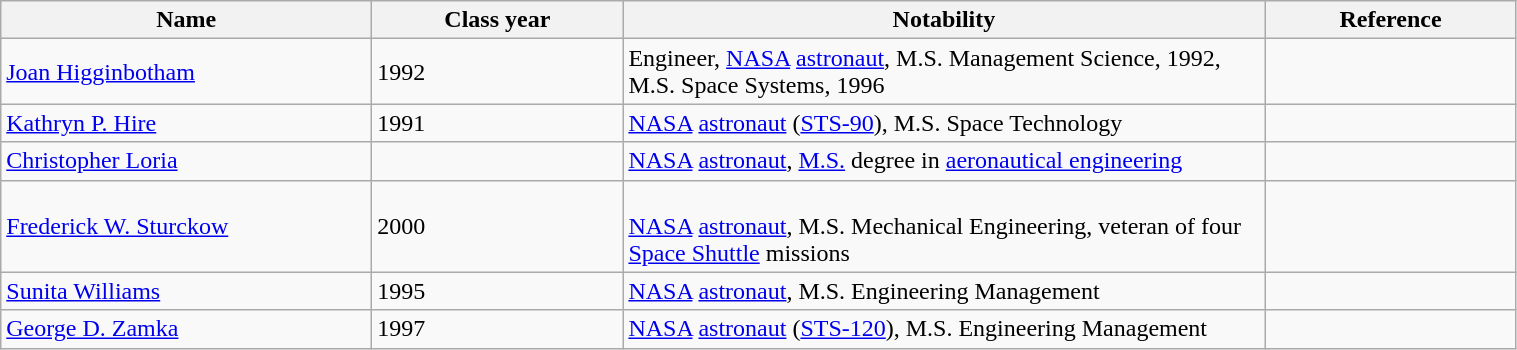<table class="wikitable sortable" style="width: 80%;">
<tr valign="top">
<th style="width: 15em;">Name</th>
<th style="width: 10em;">Class year</th>
<th>Notability</th>
<th class="unsortable"  style="width: 10em;">Reference</th>
</tr>
<tr>
<td><a href='#'>Joan Higginbotham</a></td>
<td>1992</td>
<td>Engineer, <a href='#'>NASA</a> <a href='#'>astronaut</a>, M.S. Management Science, 1992, M.S. Space Systems, 1996</td>
<td></td>
</tr>
<tr>
<td><a href='#'>Kathryn P. Hire</a></td>
<td>1991</td>
<td><a href='#'>NASA</a> <a href='#'>astronaut</a> (<a href='#'>STS-90</a>), M.S. Space Technology</td>
<td></td>
</tr>
<tr>
<td><a href='#'>Christopher Loria</a></td>
<td></td>
<td><a href='#'>NASA</a> <a href='#'>astronaut</a>, <a href='#'>M.S.</a> degree in <a href='#'>aeronautical engineering</a></td>
<td></td>
</tr>
<tr>
<td><a href='#'>Frederick W. Sturckow</a></td>
<td>2000</td>
<td><br><a href='#'>NASA</a> <a href='#'>astronaut</a>, M.S. Mechanical Engineering, veteran of four <a href='#'>Space Shuttle</a> missions</td>
<td></td>
</tr>
<tr>
<td><a href='#'>Sunita Williams</a></td>
<td>1995</td>
<td><a href='#'>NASA</a> <a href='#'>astronaut</a>, M.S. Engineering Management</td>
<td></td>
</tr>
<tr>
<td><a href='#'>George D. Zamka</a></td>
<td>1997</td>
<td><a href='#'>NASA</a> <a href='#'>astronaut</a> (<a href='#'>STS-120</a>), M.S. Engineering Management</td>
<td></td>
</tr>
</table>
